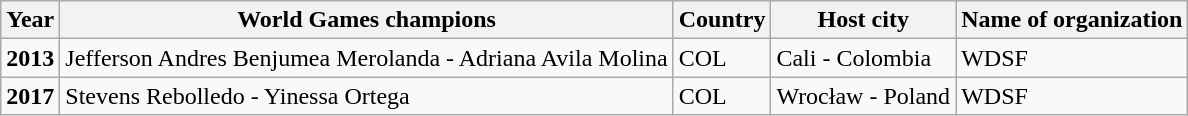<table class="wikitable">
<tr>
<th>Year</th>
<th>World Games champions</th>
<th>Country</th>
<th>Host city</th>
<th>Name of organization</th>
</tr>
<tr>
<td><strong>2013</strong></td>
<td>Jefferson Andres Benjumea Merolanda - Adriana Avila Molina</td>
<td>COL</td>
<td>Cali - Colombia</td>
<td>WDSF</td>
</tr>
<tr>
<td><strong>2017</strong></td>
<td>Stevens Rebolledo - Yinessa Ortega</td>
<td>COL</td>
<td>Wrocław - Poland</td>
<td>WDSF</td>
</tr>
</table>
